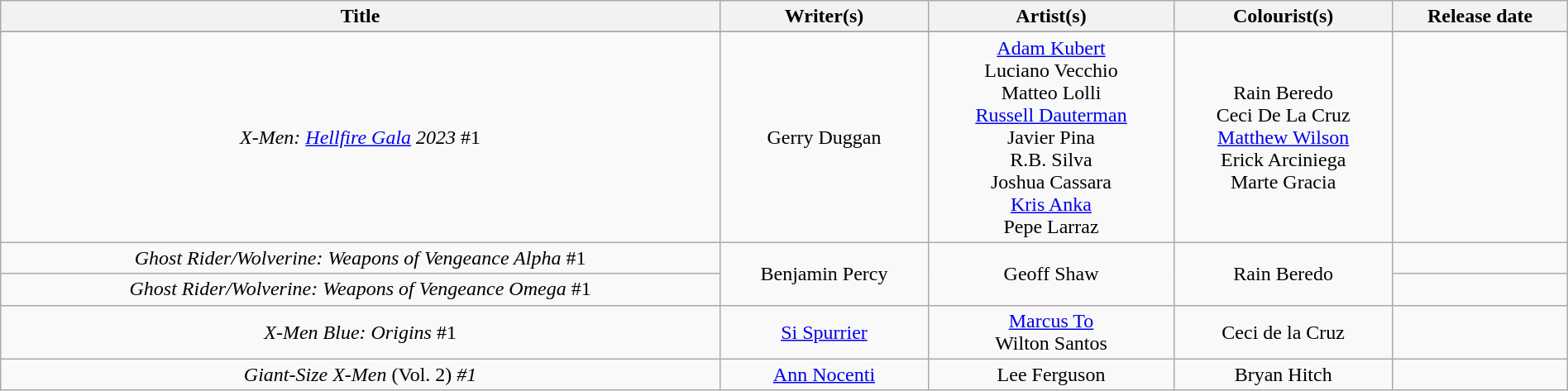<table class="wikitable" style="text-align:center; width:100%">
<tr>
<th scope="col">Title</th>
<th scope="col">Writer(s)</th>
<th scope="col">Artist(s)</th>
<th scope="col">Colourist(s)</th>
<th scope="col">Release date</th>
</tr>
<tr>
</tr>
<tr>
<td><em>X-Men: <a href='#'>Hellfire Gala</a> 2023</em> #1</td>
<td>Gerry Duggan</td>
<td><a href='#'>Adam Kubert</a><br>Luciano Vecchio<br>Matteo Lolli<br><a href='#'>Russell Dauterman</a><br>Javier Pina<br>R.B. Silva<br>Joshua Cassara<br><a href='#'>Kris Anka</a><br>Pepe Larraz</td>
<td>Rain Beredo<br>Ceci De La Cruz<br><a href='#'>Matthew Wilson</a><br>Erick Arciniega<br>Marte Gracia</td>
<td></td>
</tr>
<tr>
<td><em>Ghost Rider/Wolverine: Weapons of Vengeance Alpha</em> #1</td>
<td rowspan="2">Benjamin Percy</td>
<td rowspan="2">Geoff Shaw</td>
<td rowspan="2">Rain Beredo</td>
<td></td>
</tr>
<tr>
<td><em>Ghost Rider/Wolverine: Weapons of Vengeance Omega</em> #1</td>
<td></td>
</tr>
<tr>
<td><em>X-Men Blue: Origins</em> #1</td>
<td><a href='#'>Si Spurrier</a></td>
<td><a href='#'>Marcus To</a><br>Wilton Santos</td>
<td>Ceci de la Cruz</td>
<td></td>
</tr>
<tr>
<td><em>Giant-Size X-Men</em> (Vol. 2) <em>#1</em></td>
<td><a href='#'>Ann Nocenti</a></td>
<td>Lee Ferguson</td>
<td>Bryan Hitch</td>
<td><br></td>
</tr>
</table>
